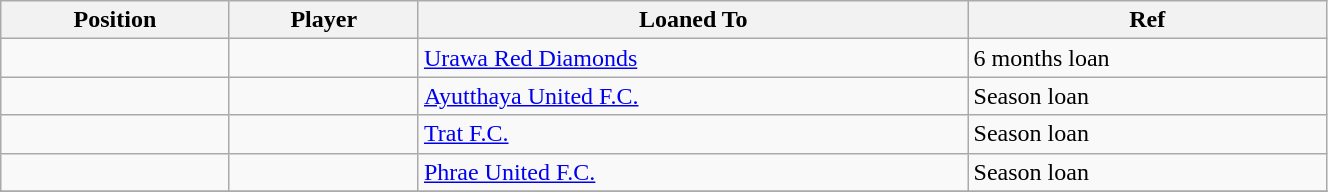<table class="wikitable sortable" style="width:70%; text-align:center; font-size:100%; text-align:left;">
<tr>
<th><strong>Position</strong></th>
<th><strong>Player</strong></th>
<th><strong>Loaned To</strong></th>
<th><strong>Ref</strong></th>
</tr>
<tr>
<td></td>
<td></td>
<td> <a href='#'>Urawa Red Diamonds</a></td>
<td>6 months loan</td>
</tr>
<tr>
<td></td>
<td></td>
<td> <a href='#'>Ayutthaya United F.C.</a></td>
<td>Season loan</td>
</tr>
<tr>
<td></td>
<td></td>
<td> <a href='#'>Trat F.C.</a></td>
<td>Season loan</td>
</tr>
<tr>
<td></td>
<td></td>
<td> <a href='#'>Phrae United F.C.</a></td>
<td>Season loan</td>
</tr>
<tr>
</tr>
</table>
